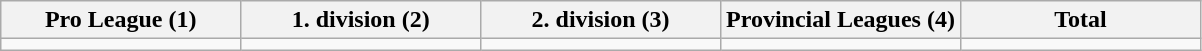<table class="wikitable">
<tr>
<th width="20%">Pro League (1)</th>
<th width="20%">1. division (2)</th>
<th width="20%">2. division (3)</th>
<th width="20%">Provincial Leagues (4)</th>
<th width="20%">Total</th>
</tr>
<tr>
<td></td>
<td></td>
<td></td>
<td></td>
<td></td>
</tr>
</table>
